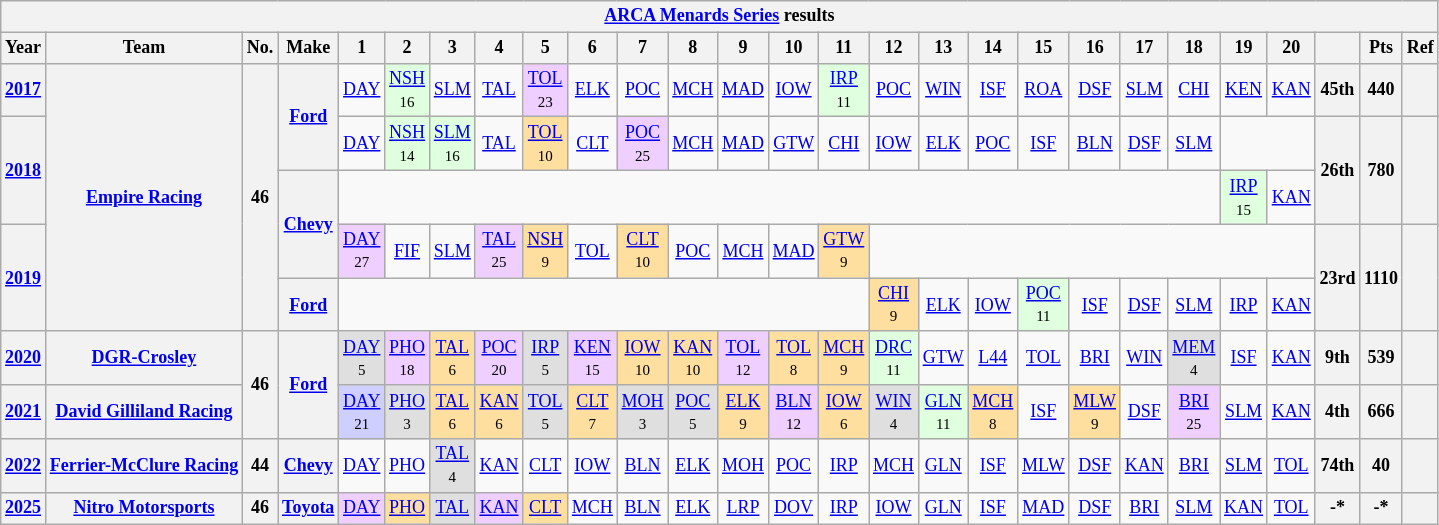<table class="wikitable" style="text-align:center; font-size:75%">
<tr>
<th colspan=28><a href='#'>ARCA Menards Series</a> results</th>
</tr>
<tr>
<th>Year</th>
<th>Team</th>
<th>No.</th>
<th>Make</th>
<th>1</th>
<th>2</th>
<th>3</th>
<th>4</th>
<th>5</th>
<th>6</th>
<th>7</th>
<th>8</th>
<th>9</th>
<th>10</th>
<th>11</th>
<th>12</th>
<th>13</th>
<th>14</th>
<th>15</th>
<th>16</th>
<th>17</th>
<th>18</th>
<th>19</th>
<th>20</th>
<th></th>
<th>Pts</th>
<th>Ref</th>
</tr>
<tr>
<th><a href='#'>2017</a></th>
<th rowspan=5><a href='#'>Empire Racing</a></th>
<th rowspan=5>46</th>
<th rowspan=2><a href='#'>Ford</a></th>
<td><a href='#'>DAY</a></td>
<td style="background:#DFFFDF;"><a href='#'>NSH</a><br><small>16</small></td>
<td><a href='#'>SLM</a></td>
<td><a href='#'>TAL</a></td>
<td style="background:#EFCFFF;"><a href='#'>TOL</a><br><small>23</small></td>
<td><a href='#'>ELK</a></td>
<td><a href='#'>POC</a></td>
<td><a href='#'>MCH</a></td>
<td><a href='#'>MAD</a></td>
<td><a href='#'>IOW</a></td>
<td style="background:#DFFFDF;"><a href='#'>IRP</a><br><small>11</small></td>
<td><a href='#'>POC</a></td>
<td><a href='#'>WIN</a></td>
<td><a href='#'>ISF</a></td>
<td><a href='#'>ROA</a></td>
<td><a href='#'>DSF</a></td>
<td><a href='#'>SLM</a></td>
<td><a href='#'>CHI</a></td>
<td><a href='#'>KEN</a></td>
<td><a href='#'>KAN</a></td>
<th>45th</th>
<th>440</th>
<th></th>
</tr>
<tr>
<th rowspan=2><a href='#'>2018</a></th>
<td><a href='#'>DAY</a></td>
<td style="background:#DFFFDF;"><a href='#'>NSH</a><br><small>14</small></td>
<td style="background:#DFFFDF;"><a href='#'>SLM</a><br><small>16</small></td>
<td><a href='#'>TAL</a></td>
<td style="background:#FFDF9F;"><a href='#'>TOL</a><br><small>10</small></td>
<td><a href='#'>CLT</a></td>
<td style="background:#EFCFFF;"><a href='#'>POC</a><br><small>25</small></td>
<td><a href='#'>MCH</a></td>
<td><a href='#'>MAD</a></td>
<td><a href='#'>GTW</a></td>
<td><a href='#'>CHI</a></td>
<td><a href='#'>IOW</a></td>
<td><a href='#'>ELK</a></td>
<td><a href='#'>POC</a></td>
<td><a href='#'>ISF</a></td>
<td><a href='#'>BLN</a></td>
<td><a href='#'>DSF</a></td>
<td><a href='#'>SLM</a></td>
<td colspan=2></td>
<th rowspan=2>26th</th>
<th rowspan=2>780</th>
<th rowspan=2></th>
</tr>
<tr>
<th rowspan=2><a href='#'>Chevy</a></th>
<td colspan=18></td>
<td style="background:#DFFFDF;"><a href='#'>IRP</a><br><small>15</small></td>
<td><a href='#'>KAN</a></td>
</tr>
<tr>
<th rowspan=2><a href='#'>2019</a></th>
<td style="background:#EFCFFF;"><a href='#'>DAY</a><br><small>27</small></td>
<td><a href='#'>FIF</a></td>
<td><a href='#'>SLM</a></td>
<td style="background:#EFCFFF;"><a href='#'>TAL</a><br><small>25</small></td>
<td style="background:#FFDF9F;"><a href='#'>NSH</a><br><small>9</small></td>
<td><a href='#'>TOL</a></td>
<td style="background:#FFDF9F;"><a href='#'>CLT</a><br><small>10</small></td>
<td><a href='#'>POC</a></td>
<td><a href='#'>MCH</a></td>
<td><a href='#'>MAD</a></td>
<td style="background:#FFDF9F;"><a href='#'>GTW</a><br><small>9</small></td>
<td colspan=9></td>
<th rowspan=2>23rd</th>
<th rowspan=2>1110</th>
<th rowspan=2></th>
</tr>
<tr>
<th><a href='#'>Ford</a></th>
<td colspan=11></td>
<td style="background:#FFDF9F;"><a href='#'>CHI</a><br><small>9</small></td>
<td><a href='#'>ELK</a></td>
<td><a href='#'>IOW</a></td>
<td style="background:#DFFFDF;"><a href='#'>POC</a><br><small>11</small></td>
<td><a href='#'>ISF</a></td>
<td><a href='#'>DSF</a></td>
<td><a href='#'>SLM</a></td>
<td><a href='#'>IRP</a></td>
<td><a href='#'>KAN</a></td>
</tr>
<tr>
<th><a href='#'>2020</a></th>
<th><a href='#'>DGR-Crosley</a></th>
<th rowspan=2>46</th>
<th rowspan=2><a href='#'>Ford</a></th>
<td style="background:#DFDFDF;"><a href='#'>DAY</a><br><small>5</small></td>
<td style="background:#EFCFFF;"><a href='#'>PHO</a><br><small>18</small></td>
<td style="background:#FFDF9F;"><a href='#'>TAL</a><br><small>6</small></td>
<td style="background:#EFCFFF;"><a href='#'>POC</a><br><small>20</small></td>
<td style="background:#DFDFDF;"><a href='#'>IRP</a><br><small>5</small></td>
<td style="background:#EFCFFF;"><a href='#'>KEN</a><br><small>15</small></td>
<td style="background:#FFDF9F;"><a href='#'>IOW</a><br><small>10</small></td>
<td style="background:#FFDF9F;"><a href='#'>KAN</a><br><small>10</small></td>
<td style="background:#EFCFFF;"><a href='#'>TOL</a><br><small>12</small></td>
<td style="background:#FFDF9F;"><a href='#'>TOL</a><br><small>8</small></td>
<td style="background:#FFDF9F;"><a href='#'>MCH</a><br><small>9</small></td>
<td style="background:#DFFFDF;"><a href='#'>DRC</a><br><small>11</small></td>
<td><a href='#'>GTW</a></td>
<td><a href='#'>L44</a></td>
<td><a href='#'>TOL</a></td>
<td><a href='#'>BRI</a></td>
<td><a href='#'>WIN</a></td>
<td style="background:#DFDFDF;"><a href='#'>MEM</a><br><small>4</small></td>
<td><a href='#'>ISF</a></td>
<td><a href='#'>KAN</a></td>
<th>9th</th>
<th>539</th>
<th></th>
</tr>
<tr>
<th><a href='#'>2021</a></th>
<th><a href='#'>David Gilliland Racing</a></th>
<td style="background:#CFCFFF;"><a href='#'>DAY</a><br><small>21</small></td>
<td style="background:#DFDFDF;"><a href='#'>PHO</a><br><small>3</small></td>
<td style="background:#FFDF9F;"><a href='#'>TAL</a><br><small>6</small></td>
<td style="background:#FFDF9F;"><a href='#'>KAN</a><br><small>6</small></td>
<td style="background:#DFDFDF;"><a href='#'>TOL</a><br><small>5</small></td>
<td style="background:#FFDF9F;"><a href='#'>CLT</a><br><small>7</small></td>
<td style="background:#DFDFDF;"><a href='#'>MOH</a><br><small>3</small></td>
<td style="background:#DFDFDF;"><a href='#'>POC</a><br><small>5</small></td>
<td style="background:#FFDF9F;"><a href='#'>ELK</a><br><small>9</small></td>
<td style="background:#EFCFFF;"><a href='#'>BLN</a><br><small>12</small></td>
<td style="background:#FFDF9F;"><a href='#'>IOW</a><br><small>6</small></td>
<td style="background:#DFDFDF;"><a href='#'>WIN</a><br><small>4</small></td>
<td style="background:#DFFFDF;"><a href='#'>GLN</a><br><small>11</small></td>
<td style="background:#FFDF9F;"><a href='#'>MCH</a><br><small>8</small></td>
<td><a href='#'>ISF</a></td>
<td style="background:#FFDF9F;"><a href='#'>MLW</a><br><small>9</small></td>
<td><a href='#'>DSF</a></td>
<td style="background:#EFCFFF;"><a href='#'>BRI</a><br><small>25</small></td>
<td><a href='#'>SLM</a></td>
<td><a href='#'>KAN</a></td>
<th>4th</th>
<th>666</th>
<th></th>
</tr>
<tr>
<th><a href='#'>2022</a></th>
<th><a href='#'>Ferrier-McClure Racing</a></th>
<th>44</th>
<th><a href='#'>Chevy</a></th>
<td><a href='#'>DAY</a></td>
<td><a href='#'>PHO</a></td>
<td style="background:#DFDFDF;"><a href='#'>TAL</a><br><small>4</small></td>
<td><a href='#'>KAN</a></td>
<td><a href='#'>CLT</a></td>
<td><a href='#'>IOW</a></td>
<td><a href='#'>BLN</a></td>
<td><a href='#'>ELK</a></td>
<td><a href='#'>MOH</a></td>
<td><a href='#'>POC</a></td>
<td><a href='#'>IRP</a></td>
<td><a href='#'>MCH</a></td>
<td><a href='#'>GLN</a></td>
<td><a href='#'>ISF</a></td>
<td><a href='#'>MLW</a></td>
<td><a href='#'>DSF</a></td>
<td><a href='#'>KAN</a></td>
<td><a href='#'>BRI</a></td>
<td><a href='#'>SLM</a></td>
<td><a href='#'>TOL</a></td>
<th>74th</th>
<th>40</th>
<th></th>
</tr>
<tr>
<th><a href='#'>2025</a></th>
<th><a href='#'>Nitro Motorsports</a></th>
<th>46</th>
<th><a href='#'>Toyota</a></th>
<td style="background:#EFCFFF;"><a href='#'>DAY</a><br></td>
<td style="background:#FFDF9F;"><a href='#'>PHO</a><br></td>
<td style="background:#DFDFDF;"><a href='#'>TAL</a><br></td>
<td style="background:#EFCFFF;"><a href='#'>KAN</a><br></td>
<td style="background:#FFDF9F;"><a href='#'>CLT</a><br></td>
<td><a href='#'>MCH</a></td>
<td><a href='#'>BLN</a></td>
<td><a href='#'>ELK</a></td>
<td><a href='#'>LRP</a></td>
<td><a href='#'>DOV</a></td>
<td><a href='#'>IRP</a></td>
<td><a href='#'>IOW</a></td>
<td><a href='#'>GLN</a></td>
<td><a href='#'>ISF</a></td>
<td><a href='#'>MAD</a></td>
<td><a href='#'>DSF</a></td>
<td><a href='#'>BRI</a></td>
<td><a href='#'>SLM</a></td>
<td><a href='#'>KAN</a></td>
<td><a href='#'>TOL</a></td>
<th>-*</th>
<th>-*</th>
<th></th>
</tr>
</table>
